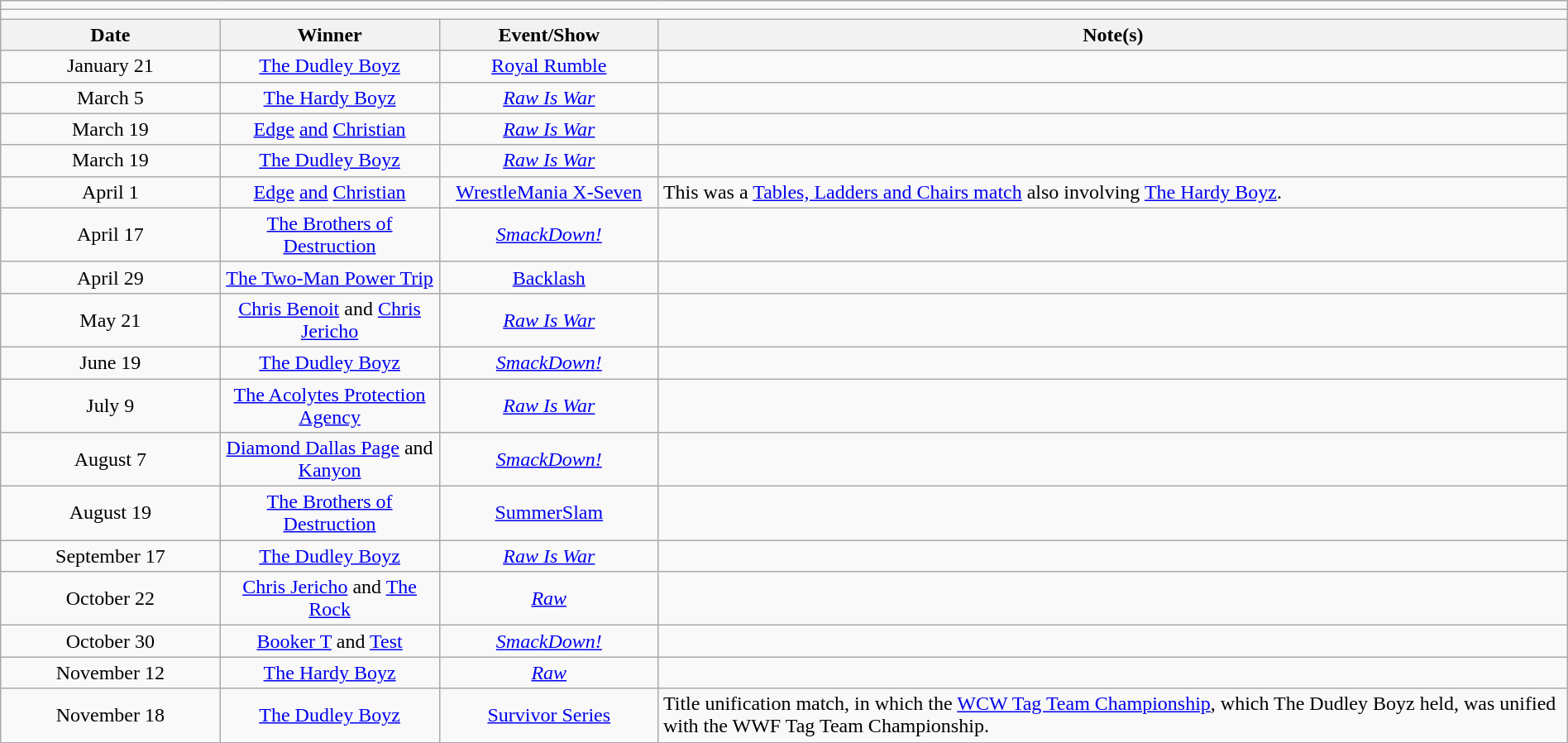<table class="wikitable" style="text-align:center; width:100%;">
<tr>
<td colspan="5"></td>
</tr>
<tr>
<td colspan="5"><strong></strong></td>
</tr>
<tr>
<th width=14%>Date</th>
<th width=14%>Winner</th>
<th width=14%>Event/Show</th>
<th width=58%>Note(s)</th>
</tr>
<tr>
<td>January 21</td>
<td><a href='#'>The Dudley Boyz</a><br></td>
<td><a href='#'>Royal Rumble</a></td>
<td></td>
</tr>
<tr>
<td>March 5</td>
<td><a href='#'>The Hardy Boyz</a><br></td>
<td><em><a href='#'>Raw Is War</a></em></td>
<td></td>
</tr>
<tr>
<td>March 19</td>
<td><a href='#'>Edge</a> <a href='#'>and</a> <a href='#'>Christian</a></td>
<td><em><a href='#'>Raw Is War</a></em></td>
<td></td>
</tr>
<tr>
<td>March 19</td>
<td><a href='#'>The Dudley Boyz</a><br></td>
<td><em><a href='#'>Raw Is War</a></em></td>
<td></td>
</tr>
<tr>
<td>April 1</td>
<td><a href='#'>Edge</a> <a href='#'>and</a> <a href='#'>Christian</a></td>
<td><a href='#'>WrestleMania X-Seven</a></td>
<td align=left>This was a <a href='#'>Tables, Ladders and Chairs match</a> also involving <a href='#'>The Hardy Boyz</a>.</td>
</tr>
<tr>
<td>April 17<br></td>
<td><a href='#'>The Brothers of Destruction</a><br></td>
<td><em><a href='#'>SmackDown!</a></em></td>
<td></td>
</tr>
<tr>
<td>April 29</td>
<td><a href='#'>The Two-Man Power Trip</a><br></td>
<td><a href='#'>Backlash</a></td>
<td></td>
</tr>
<tr>
<td>May 21</td>
<td><a href='#'>Chris Benoit</a> and <a href='#'>Chris Jericho</a></td>
<td><em><a href='#'>Raw Is War</a></em></td>
<td></td>
</tr>
<tr>
<td>June 19<br></td>
<td><a href='#'>The Dudley Boyz</a><br></td>
<td><em><a href='#'>SmackDown!</a></em></td>
<td></td>
</tr>
<tr>
<td>July 9</td>
<td><a href='#'>The Acolytes Protection Agency</a><br></td>
<td><em><a href='#'>Raw Is War</a></em></td>
<td></td>
</tr>
<tr>
<td>August 7<br></td>
<td><a href='#'>Diamond Dallas Page</a> and <a href='#'>Kanyon</a></td>
<td><em><a href='#'>SmackDown!</a></em></td>
<td></td>
</tr>
<tr>
<td>August 19</td>
<td><a href='#'>The Brothers of Destruction</a><br></td>
<td><a href='#'>SummerSlam</a></td>
<td></td>
</tr>
<tr>
<td>September 17</td>
<td><a href='#'>The Dudley Boyz</a><br></td>
<td><em><a href='#'>Raw Is War</a></em></td>
<td></td>
</tr>
<tr>
<td>October 22</td>
<td><a href='#'>Chris Jericho</a> and <a href='#'>The Rock</a></td>
<td><em><a href='#'>Raw</a></em></td>
<td></td>
</tr>
<tr>
<td>October 30<br></td>
<td><a href='#'>Booker T</a> and <a href='#'>Test</a></td>
<td><em><a href='#'>SmackDown!</a></em></td>
<td></td>
</tr>
<tr>
<td>November 12</td>
<td><a href='#'>The Hardy Boyz</a><br></td>
<td><em><a href='#'>Raw</a></em></td>
<td></td>
</tr>
<tr>
<td>November 18</td>
<td><a href='#'>The Dudley Boyz</a><br></td>
<td><a href='#'>Survivor Series</a></td>
<td align=left>Title unification match, in which the <a href='#'>WCW Tag Team Championship</a>, which The Dudley Boyz held, was unified with the WWF Tag Team Championship.</td>
</tr>
<tr>
</tr>
</table>
